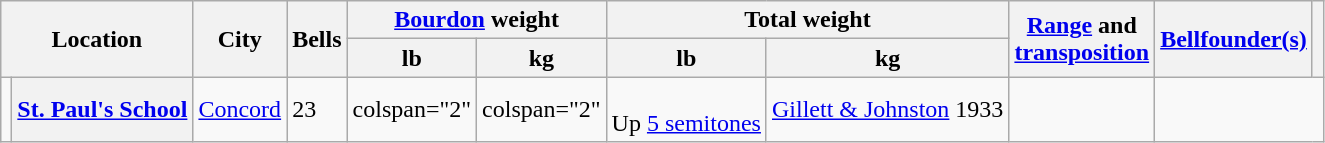<table class="wikitable plainrowheaders">
<tr>
<th scope="col" colspan="2" rowspan="2" class="unsortable">Location</th>
<th scope="col" rowspan="2">City</th>
<th scope="col" rowspan="2">Bells</th>
<th scope="col" colspan="2"><a href='#'>Bourdon</a> weight</th>
<th scope="col" colspan="2">Total weight</th>
<th scope="col" rowspan="2" class="unsortable"><a href='#'>Range</a> and<br><a href='#'>transposition</a></th>
<th scope="col" rowspan="2" class="unsortable"><a href='#'>Bellfounder(s)</a></th>
<th scope="col" rowspan="2" class="unsortable"></th>
</tr>
<tr>
<th scope="col">lb</th>
<th scope="col">kg</th>
<th scope="col">lb</th>
<th scope="col">kg</th>
</tr>
<tr>
<td></td>
<th scope="row"><a href='#'>St. Paul's School</a></th>
<td><a href='#'>Concord</a></td>
<td>23</td>
<td>colspan="2" </td>
<td>colspan="2" </td>
<td style="text-align: center"><br>Up <a href='#'>5 semitones</a></td>
<td><a href='#'>Gillett & Johnston</a> 1933</td>
<td></td>
</tr>
</table>
